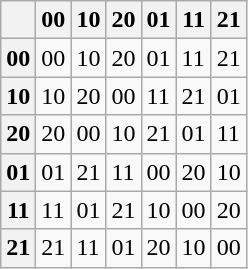<table class=wikitable>
<tr>
<th> </th>
<th>00</th>
<th>10</th>
<th>20</th>
<th>01</th>
<th>11</th>
<th>21</th>
</tr>
<tr>
<th>00</th>
<td>00</td>
<td>10</td>
<td>20</td>
<td>01</td>
<td>11</td>
<td>21</td>
</tr>
<tr>
<th>10</th>
<td>10</td>
<td>20</td>
<td>00</td>
<td>11</td>
<td>21</td>
<td>01</td>
</tr>
<tr>
<th>20</th>
<td>20</td>
<td>00</td>
<td>10</td>
<td>21</td>
<td>01</td>
<td>11</td>
</tr>
<tr>
<th>01</th>
<td>01</td>
<td>21</td>
<td>11</td>
<td>00</td>
<td>20</td>
<td>10</td>
</tr>
<tr>
<th>11</th>
<td>11</td>
<td>01</td>
<td>21</td>
<td>10</td>
<td>00</td>
<td>20</td>
</tr>
<tr>
<th>21</th>
<td>21</td>
<td>11</td>
<td>01</td>
<td>20</td>
<td>10</td>
<td>00</td>
</tr>
</table>
